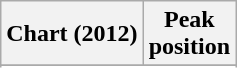<table class="wikitable plainrowheaders sortable" border="1">
<tr>
<th scope="col">Chart (2012)</th>
<th scope="col">Peak<br>position</th>
</tr>
<tr>
</tr>
<tr>
</tr>
<tr>
</tr>
<tr>
</tr>
<tr>
</tr>
<tr>
</tr>
<tr>
</tr>
<tr>
</tr>
<tr>
</tr>
<tr>
</tr>
<tr>
</tr>
<tr>
</tr>
<tr>
</tr>
<tr>
</tr>
<tr>
</tr>
<tr>
</tr>
<tr>
</tr>
<tr>
</tr>
<tr>
</tr>
<tr>
</tr>
<tr>
</tr>
<tr>
</tr>
<tr>
</tr>
</table>
